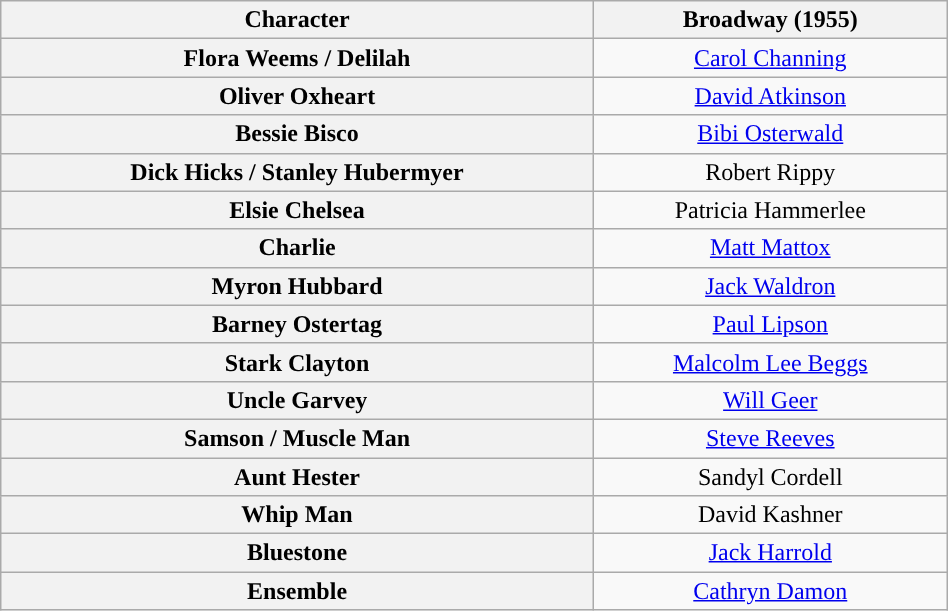<table class="wikitable" style="width:50%; text-align:center">
<tr>
<th scope="col">Character</th>
<th>Broadway (1955)</th>
</tr>
<tr>
<th>Flora Weems / Delilah</th>
<td colspan="1"><a href='#'>Carol Channing</a></td>
</tr>
<tr>
<th>Oliver Oxheart</th>
<td colspan="1"><a href='#'>David Atkinson</a></td>
</tr>
<tr>
<th>Bessie Bisco</th>
<td colspan="1”"><a href='#'>Bibi Osterwald</a></td>
</tr>
<tr>
<th>Dick Hicks / Stanley Hubermyer</th>
<td colspan="1”">Robert Rippy</td>
</tr>
<tr>
<th>Elsie Chelsea</th>
<td colspan="1">Patricia Hammerlee</td>
</tr>
<tr>
<th>Charlie</th>
<td colspan="1"><a href='#'>Matt Mattox</a></td>
</tr>
<tr>
<th>Myron Hubbard</th>
<td colspan="1"><a href='#'>Jack Waldron</a></td>
</tr>
<tr>
<th>Barney Ostertag</th>
<td colspan="1"><a href='#'>Paul Lipson</a></td>
</tr>
<tr>
<th>Stark Clayton</th>
<td colspan="1"><a href='#'>Malcolm Lee Beggs</a></td>
</tr>
<tr>
<th>Uncle Garvey</th>
<td colspan="1"><a href='#'>Will Geer</a></td>
</tr>
<tr>
<th>Samson / Muscle Man</th>
<td colspan="1"><a href='#'>Steve Reeves</a></td>
</tr>
<tr>
<th>Aunt Hester</th>
<td colspan="1">Sandyl Cordell</td>
</tr>
<tr>
<th>Whip Man</th>
<td colspan="1">David Kashner</td>
</tr>
<tr>
<th>Bluestone</th>
<td colspan="1"><a href='#'>Jack Harrold</a></td>
</tr>
<tr>
<th>Ensemble</th>
<td colspan="1"><a href='#'>Cathryn Damon</a></td>
</tr>
</table>
